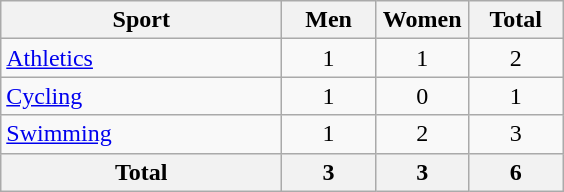<table class="wikitable sortable" style="text-align:center;">
<tr>
<th width=180>Sport</th>
<th width=55>Men</th>
<th width=55>Women</th>
<th width=55>Total</th>
</tr>
<tr>
<td align=left><a href='#'>Athletics</a></td>
<td>1</td>
<td>1</td>
<td>2</td>
</tr>
<tr>
<td align=left><a href='#'>Cycling</a></td>
<td>1</td>
<td>0</td>
<td>1</td>
</tr>
<tr>
<td align=left><a href='#'>Swimming</a></td>
<td>1</td>
<td>2</td>
<td>3</td>
</tr>
<tr class="sortbottom">
<th>Total</th>
<th>3</th>
<th>3</th>
<th>6</th>
</tr>
</table>
